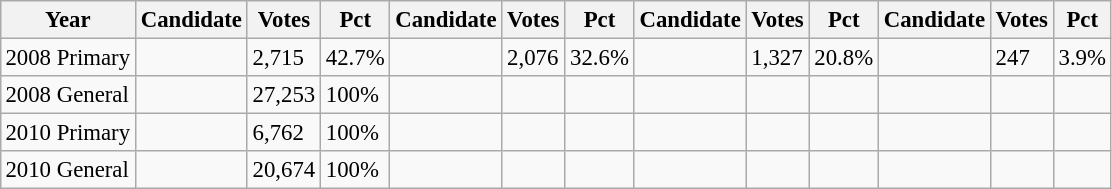<table class="wikitable" style="margin:0.5em ; font-size:95%">
<tr>
<th>Year</th>
<th>Candidate</th>
<th>Votes</th>
<th>Pct</th>
<th>Candidate</th>
<th>Votes</th>
<th>Pct</th>
<th>Candidate</th>
<th>Votes</th>
<th>Pct</th>
<th>Candidate</th>
<th>Votes</th>
<th>Pct</th>
</tr>
<tr>
<td>2008 Primary</td>
<td></td>
<td>2,715</td>
<td>42.7%</td>
<td></td>
<td>2,076</td>
<td>32.6%</td>
<td></td>
<td>1,327</td>
<td>20.8%</td>
<td></td>
<td>247</td>
<td>3.9%</td>
</tr>
<tr>
<td>2008 General</td>
<td></td>
<td>27,253</td>
<td>100%</td>
<td></td>
<td></td>
<td></td>
<td></td>
<td></td>
<td></td>
<td></td>
<td></td>
<td></td>
</tr>
<tr>
<td>2010 Primary</td>
<td></td>
<td>6,762</td>
<td>100%</td>
<td></td>
<td></td>
<td></td>
<td></td>
<td></td>
<td></td>
<td></td>
<td></td>
<td></td>
</tr>
<tr>
<td>2010 General</td>
<td></td>
<td>20,674</td>
<td>100%</td>
<td></td>
<td></td>
<td></td>
<td></td>
<td></td>
<td></td>
<td></td>
<td></td>
<td></td>
</tr>
</table>
